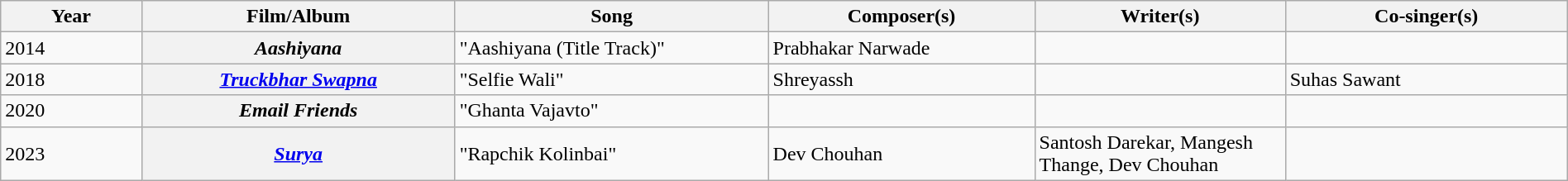<table class="wikitable plainrowheaders" width="100%" textcolor:#000;">
<tr>
<th scope="col" width=9%><strong>Year</strong></th>
<th scope="col" width=20%><strong>Film/Album</strong></th>
<th scope="col" width=20%><strong>Song</strong></th>
<th scope="col" width=17%><strong>Composer(s)</strong></th>
<th scope="col" width=16%><strong>Writer(s)</strong></th>
<th scope="col" width=18%><strong>Co-singer(s)</strong></th>
</tr>
<tr>
<td>2014</td>
<th scope="row"><em>Aashiyana</em></th>
<td>"Aashiyana (Title Track)"</td>
<td>Prabhakar Narwade</td>
<td></td>
<td></td>
</tr>
<tr>
<td>2018</td>
<th scope="row"><em><a href='#'>Truckbhar Swapna</a></em></th>
<td>"Selfie Wali"</td>
<td>Shreyassh</td>
<td></td>
<td>Suhas Sawant</td>
</tr>
<tr>
<td>2020</td>
<th scope="row"><em>Email Friends</em></th>
<td>"Ghanta Vajavto"</td>
<td></td>
<td></td>
<td></td>
</tr>
<tr>
<td>2023</td>
<th scope="row"><em><a href='#'>Surya</a></em></th>
<td>"Rapchik Kolinbai"</td>
<td>Dev Chouhan</td>
<td>Santosh Darekar, Mangesh Thange, Dev Chouhan</td>
<td></td>
</tr>
</table>
